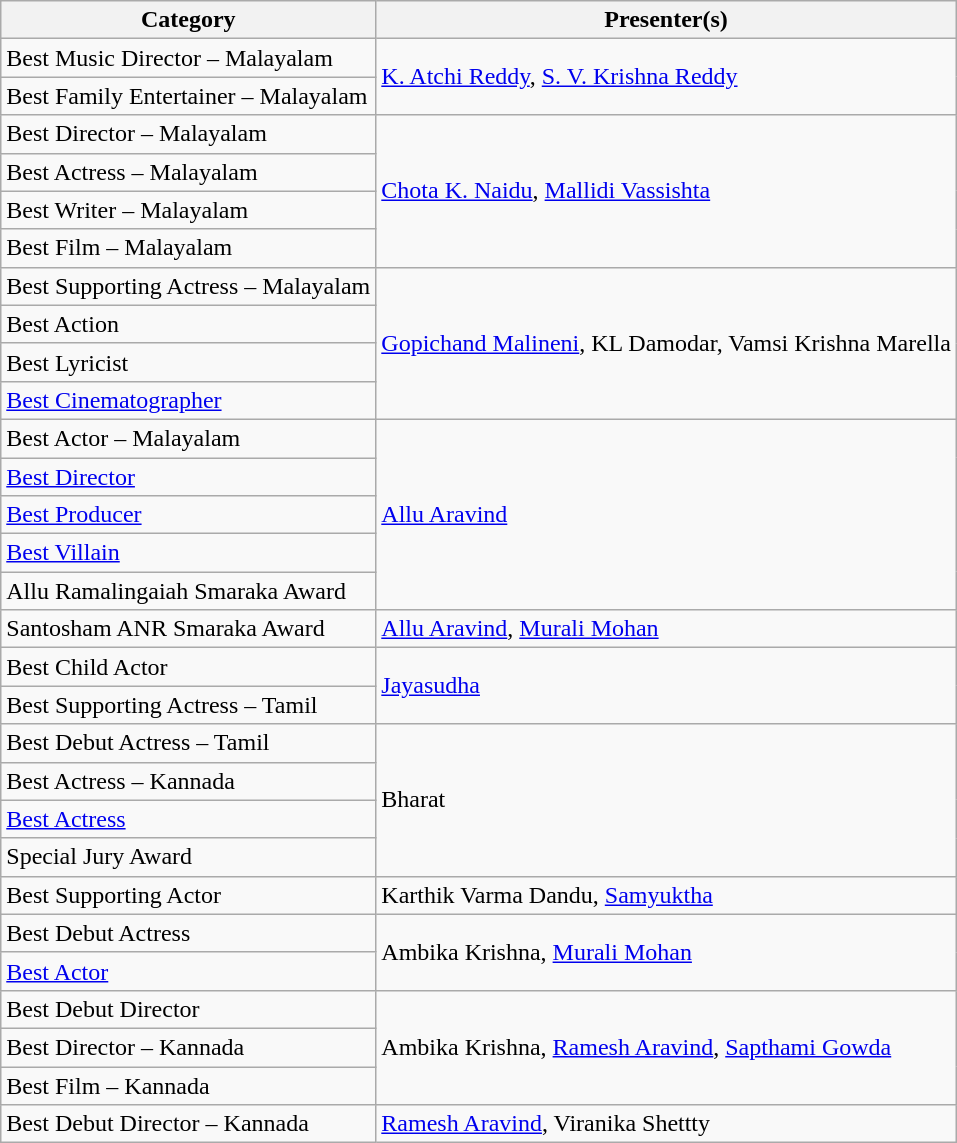<table class="wikitable">
<tr>
<th>Category</th>
<th>Presenter(s)</th>
</tr>
<tr>
<td>Best Music Director – Malayalam</td>
<td rowspan="2"><a href='#'>K. Atchi Reddy</a>, <a href='#'>S. V. Krishna Reddy</a></td>
</tr>
<tr>
<td>Best Family Entertainer – Malayalam</td>
</tr>
<tr>
<td>Best Director – Malayalam</td>
<td rowspan="4"><a href='#'>Chota K. Naidu</a>, <a href='#'>Mallidi Vassishta</a></td>
</tr>
<tr>
<td>Best Actress – Malayalam</td>
</tr>
<tr>
<td>Best Writer – Malayalam</td>
</tr>
<tr>
<td>Best Film – Malayalam</td>
</tr>
<tr>
<td>Best Supporting Actress – Malayalam</td>
<td rowspan="4"><a href='#'>Gopichand Malineni</a>, KL Damodar, Vamsi Krishna Marella</td>
</tr>
<tr>
<td>Best Action</td>
</tr>
<tr>
<td>Best Lyricist</td>
</tr>
<tr>
<td><a href='#'>Best Cinematographer</a></td>
</tr>
<tr>
<td>Best Actor – Malayalam</td>
<td rowspan="5"><a href='#'>Allu Aravind</a></td>
</tr>
<tr>
<td><a href='#'>Best Director</a></td>
</tr>
<tr>
<td><a href='#'>Best Producer</a></td>
</tr>
<tr>
<td><a href='#'>Best Villain</a></td>
</tr>
<tr>
<td>Allu Ramalingaiah Smaraka Award</td>
</tr>
<tr>
<td>Santosham ANR Smaraka Award</td>
<td><a href='#'>Allu Aravind</a>, <a href='#'>Murali Mohan</a></td>
</tr>
<tr>
<td>Best Child Actor</td>
<td rowspan="2"><a href='#'>Jayasudha</a></td>
</tr>
<tr>
<td>Best Supporting Actress – Tamil</td>
</tr>
<tr>
<td>Best Debut Actress – Tamil</td>
<td rowspan="4">Bharat</td>
</tr>
<tr>
<td>Best Actress – Kannada</td>
</tr>
<tr>
<td><a href='#'>Best Actress</a></td>
</tr>
<tr>
<td>Special Jury Award</td>
</tr>
<tr>
<td>Best Supporting Actor</td>
<td>Karthik Varma Dandu, <a href='#'>Samyuktha</a></td>
</tr>
<tr>
<td>Best Debut Actress</td>
<td rowspan="2">Ambika Krishna, <a href='#'>Murali Mohan</a></td>
</tr>
<tr>
<td><a href='#'>Best Actor</a></td>
</tr>
<tr>
<td>Best Debut Director</td>
<td rowspan="3">Ambika Krishna, <a href='#'>Ramesh Aravind</a>, <a href='#'>Sapthami Gowda</a></td>
</tr>
<tr>
<td>Best Director – Kannada</td>
</tr>
<tr>
<td>Best Film – Kannada</td>
</tr>
<tr>
<td>Best Debut Director – Kannada</td>
<td><a href='#'>Ramesh Aravind</a>, Viranika Shettty</td>
</tr>
</table>
